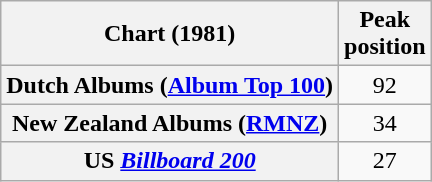<table class="wikitable sortable plainrowheaders" style="text-align:center">
<tr>
<th scope="col">Chart (1981)</th>
<th scope="col">Peak<br> position</th>
</tr>
<tr>
<th scope="row">Dutch Albums (<a href='#'>Album Top 100</a>)</th>
<td>92</td>
</tr>
<tr>
<th scope="row">New Zealand Albums (<a href='#'>RMNZ</a>)</th>
<td>34</td>
</tr>
<tr>
<th scope="row">US <em><a href='#'>Billboard 200</a></em></th>
<td>27</td>
</tr>
</table>
